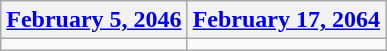<table class=wikitable>
<tr>
<th><a href='#'>February 5, 2046</a></th>
<th><a href='#'>February 17, 2064</a></th>
</tr>
<tr>
<td></td>
<td></td>
</tr>
</table>
